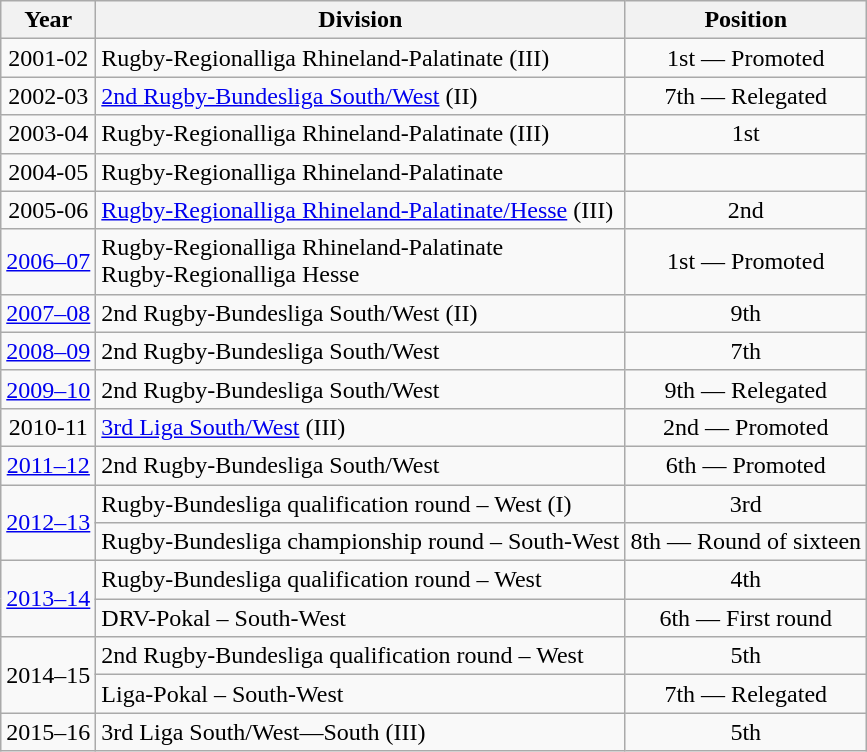<table class="wikitable">
<tr>
<th>Year</th>
<th>Division</th>
<th>Position</th>
</tr>
<tr align="center">
<td>2001-02</td>
<td align="left">Rugby-Regionalliga Rhineland-Palatinate (III)</td>
<td>1st — Promoted</td>
</tr>
<tr align="center">
<td>2002-03</td>
<td align="left"><a href='#'>2nd Rugby-Bundesliga South/West</a> (II)</td>
<td>7th — Relegated</td>
</tr>
<tr align="center">
<td>2003-04</td>
<td align="left">Rugby-Regionalliga Rhineland-Palatinate (III)</td>
<td>1st</td>
</tr>
<tr align="center">
<td>2004-05</td>
<td align="left">Rugby-Regionalliga Rhineland-Palatinate</td>
<td></td>
</tr>
<tr align="center">
<td>2005-06</td>
<td align="left"><a href='#'>Rugby-Regionalliga Rhineland-Palatinate/Hesse</a> (III)</td>
<td>2nd</td>
</tr>
<tr align="center">
<td><a href='#'>2006–07</a></td>
<td align="left">Rugby-Regionalliga Rhineland-Palatinate <br> Rugby-Regionalliga Hesse</td>
<td>1st — Promoted</td>
</tr>
<tr align="center">
<td><a href='#'>2007–08</a></td>
<td align="left">2nd Rugby-Bundesliga South/West (II)</td>
<td>9th</td>
</tr>
<tr align="center">
<td><a href='#'>2008–09</a></td>
<td align="left">2nd Rugby-Bundesliga South/West</td>
<td>7th</td>
</tr>
<tr align="center">
<td><a href='#'>2009–10</a></td>
<td align="left">2nd Rugby-Bundesliga South/West</td>
<td>9th — Relegated</td>
</tr>
<tr align="center">
<td>2010-11</td>
<td align="left"><a href='#'>3rd Liga South/West</a> (III)</td>
<td>2nd — Promoted</td>
</tr>
<tr align="center">
<td><a href='#'>2011–12</a></td>
<td align="left">2nd Rugby-Bundesliga South/West</td>
<td>6th — Promoted</td>
</tr>
<tr align="center">
<td rowspan=2><a href='#'>2012–13</a></td>
<td align="left">Rugby-Bundesliga qualification round – West (I)</td>
<td>3rd</td>
</tr>
<tr align="center">
<td align="left">Rugby-Bundesliga championship round – South-West</td>
<td>8th — Round of sixteen</td>
</tr>
<tr align="center">
<td rowspan=2><a href='#'>2013–14</a></td>
<td align="left">Rugby-Bundesliga qualification round – West</td>
<td>4th</td>
</tr>
<tr align="center">
<td align="left">DRV-Pokal – South-West</td>
<td>6th — First round</td>
</tr>
<tr align="center">
<td rowspan=2>2014–15</td>
<td align="left">2nd Rugby-Bundesliga qualification round – West</td>
<td>5th</td>
</tr>
<tr align="center">
<td align="left">Liga-Pokal – South-West</td>
<td>7th — Relegated</td>
</tr>
<tr align="center">
<td>2015–16</td>
<td align="left">3rd Liga South/West—South (III)</td>
<td>5th</td>
</tr>
</table>
